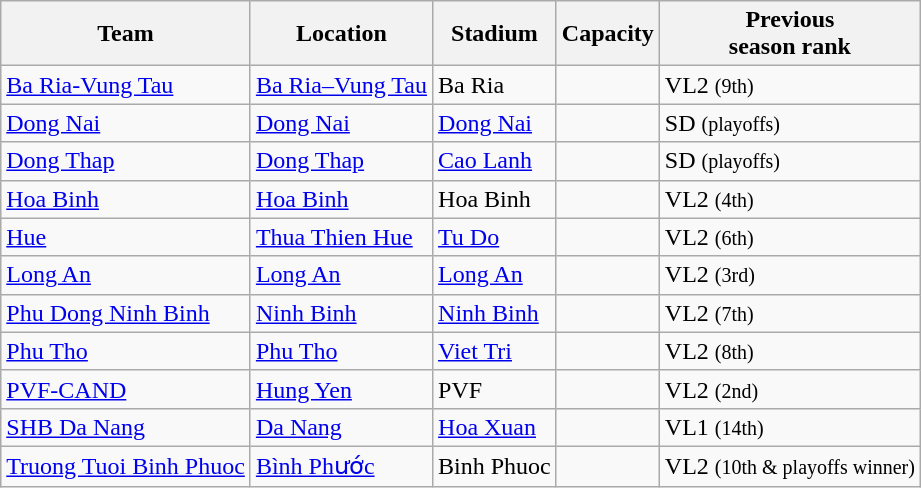<table class="wikitable sortable">
<tr>
<th>Team</th>
<th>Location</th>
<th>Stadium</th>
<th>Capacity</th>
<th>Previous<br>season rank</th>
</tr>
<tr>
<td><a href='#'>Ba Ria-Vung Tau</a></td>
<td><a href='#'>Ba Ria–Vung Tau</a></td>
<td>Ba Ria</td>
<td></td>
<td>VL2 <small>(9th)</small></td>
</tr>
<tr>
<td><a href='#'>Dong Nai</a></td>
<td><a href='#'>Dong Nai</a></td>
<td><a href='#'>Dong Nai</a></td>
<td></td>
<td> SD <small>(playoffs)</small></td>
</tr>
<tr>
<td><a href='#'>Dong Thap</a></td>
<td><a href='#'>Dong Thap</a></td>
<td><a href='#'>Cao Lanh</a></td>
<td></td>
<td> SD <small>(playoffs)</small></td>
</tr>
<tr>
<td><a href='#'>Hoa Binh</a></td>
<td><a href='#'>Hoa Binh</a></td>
<td>Hoa Binh</td>
<td></td>
<td>VL2 <small>(4th)</small></td>
</tr>
<tr>
<td><a href='#'>Hue</a></td>
<td><a href='#'>Thua Thien Hue</a></td>
<td><a href='#'>Tu Do</a></td>
<td></td>
<td>VL2 <small>(6th)</small></td>
</tr>
<tr>
<td><a href='#'>Long An</a></td>
<td><a href='#'>Long An</a></td>
<td><a href='#'>Long An</a></td>
<td></td>
<td>VL2 <small>(3rd)</small></td>
</tr>
<tr>
<td><a href='#'>Phu Dong Ninh Binh</a></td>
<td><a href='#'>Ninh Binh</a></td>
<td><a href='#'>Ninh Binh</a></td>
<td></td>
<td>VL2 <small>(7th)</small></td>
</tr>
<tr>
<td><a href='#'>Phu Tho</a></td>
<td><a href='#'>Phu Tho</a></td>
<td><a href='#'>Viet Tri</a></td>
<td></td>
<td>VL2 <small>(8th)</small></td>
</tr>
<tr>
<td><a href='#'>PVF-CAND</a></td>
<td><a href='#'>Hung Yen</a></td>
<td>PVF</td>
<td></td>
<td>VL2 <small>(2nd)</small></td>
</tr>
<tr>
<td><a href='#'>SHB Da Nang</a></td>
<td><a href='#'>Da Nang</a></td>
<td><a href='#'>Hoa Xuan</a></td>
<td></td>
<td> VL1 <small>(14th)</small></td>
</tr>
<tr>
<td><a href='#'>Truong Tuoi Binh Phuoc</a></td>
<td><a href='#'>Bình Phước</a></td>
<td>Binh Phuoc</td>
<td></td>
<td>VL2 <small>(10th & playoffs winner)</small></td>
</tr>
</table>
